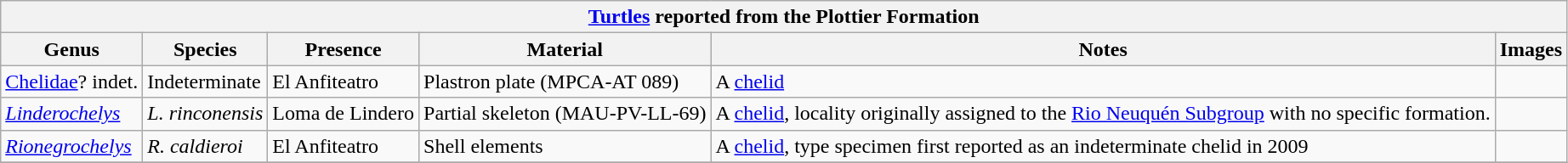<table class="wikitable" align="center">
<tr>
<th colspan="6" align="center"><strong><a href='#'>Turtles</a> reported from the Plottier Formation</strong></th>
</tr>
<tr>
<th>Genus</th>
<th>Species</th>
<th>Presence</th>
<th><strong>Material</strong></th>
<th>Notes</th>
<th>Images</th>
</tr>
<tr>
<td><a href='#'>Chelidae</a>? indet.</td>
<td>Indeterminate</td>
<td>El Anfiteatro</td>
<td>Plastron plate (MPCA-AT 089)</td>
<td>A <a href='#'>chelid</a></td>
<td></td>
</tr>
<tr>
<td><em><a href='#'>Linderochelys</a></em></td>
<td><em>L. rinconensis</em></td>
<td>Loma de Lindero</td>
<td>Partial skeleton (MAU-PV-LL-69)</td>
<td>A <a href='#'>chelid</a>, locality originally assigned to the <a href='#'>Rio Neuquén Subgroup</a> with no specific formation.</td>
<td></td>
</tr>
<tr>
<td><em><a href='#'>Rionegrochelys</a></em></td>
<td><em>R. caldieroi</em></td>
<td>El Anfiteatro</td>
<td>Shell elements</td>
<td>A <a href='#'>chelid</a>, type specimen first reported as an indeterminate chelid in 2009</td>
<td></td>
</tr>
<tr>
</tr>
</table>
